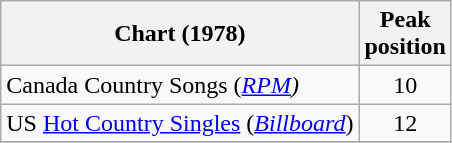<table class="wikitable sortable">
<tr>
<th>Chart (1978)</th>
<th>Peak<br>position</th>
</tr>
<tr>
<td>Canada Country Songs (<em><a href='#'>RPM</a>)</em></td>
<td align="center">10</td>
</tr>
<tr>
<td>US <a href='#'>Hot Country Singles</a> (<em><a href='#'>Billboard</a></em>)</td>
<td align="center">12</td>
</tr>
<tr>
</tr>
</table>
